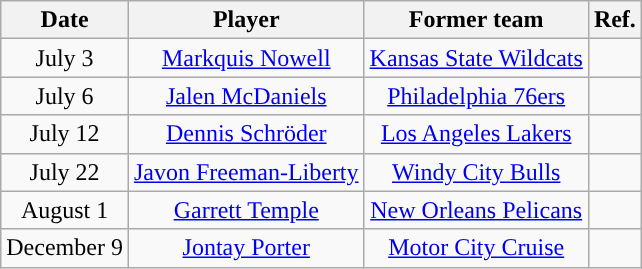<table class="wikitable sortable sortable" style="text-align: center">
<tr>
<th>Date</th>
<th>Player</th>
<th>Former team</th>
<th>Ref.</th>
</tr>
<tr>
<td>July 3</td>
<td><a href='#'>Markquis Nowell</a></td>
<td><a href='#'>Kansas State Wildcats</a></td>
<td></td>
</tr>
<tr>
<td>July 6</td>
<td><a href='#'>Jalen McDaniels</a></td>
<td><a href='#'>Philadelphia 76ers</a></td>
<td></td>
</tr>
<tr>
<td>July 12</td>
<td><a href='#'>Dennis Schröder</a></td>
<td><a href='#'>Los Angeles Lakers</a></td>
<td></td>
</tr>
<tr>
<td>July 22</td>
<td><a href='#'>Javon Freeman-Liberty</a></td>
<td><a href='#'>Windy City Bulls</a></td>
<td></td>
</tr>
<tr>
<td>August 1</td>
<td><a href='#'>Garrett Temple</a></td>
<td><a href='#'>New Orleans Pelicans</a></td>
<td></td>
</tr>
<tr>
<td>December 9</td>
<td><a href='#'>Jontay Porter</a></td>
<td><a href='#'>Motor City Cruise</a></td>
<td></td>
</tr>
</table>
